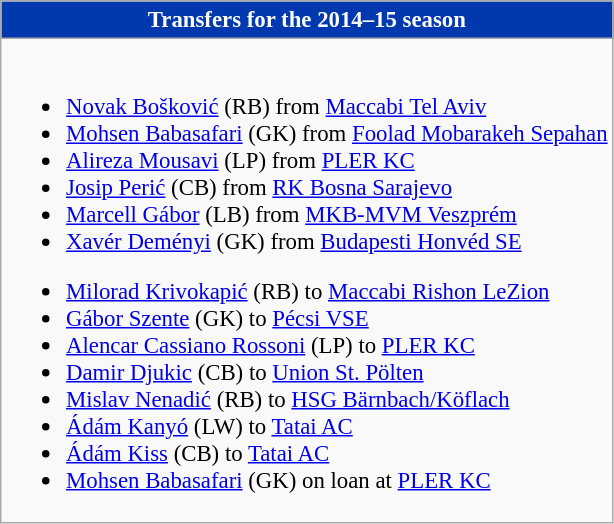<table class="wikitable collapsible collapsed" style="font-size:95%">
<tr>
<th style="color:#FFFFFF; background:#0038af"> <strong>Transfers for the 2014–15 season</strong></th>
</tr>
<tr>
<td><br>
<ul><li> <a href='#'>Novak Bošković</a> (RB) from  <a href='#'>Maccabi Tel Aviv</a></li><li> <a href='#'>Mohsen Babasafari</a> (GK) from  <a href='#'>Foolad Mobarakeh Sepahan</a></li><li> <a href='#'>Alireza Mousavi</a> (LP) from  <a href='#'>PLER KC</a></li><li> <a href='#'>Josip Perić</a> (CB) from  <a href='#'>RK Bosna Sarajevo</a></li><li> <a href='#'>Marcell Gábor</a> (LB) from  <a href='#'>MKB-MVM Veszprém</a></li><li> <a href='#'>Xavér Deményi</a> (GK) from  <a href='#'>Budapesti Honvéd SE</a></li></ul><ul><li> <a href='#'>Milorad Krivokapić</a> (RB) to  <a href='#'>Maccabi Rishon LeZion</a></li><li> <a href='#'>Gábor Szente</a> (GK) to  <a href='#'>Pécsi VSE</a></li><li> <a href='#'>Alencar Cassiano Rossoni</a> (LP) to  <a href='#'>PLER KC</a></li><li> <a href='#'>Damir Djukic</a> (CB) to  <a href='#'>Union St. Pölten</a></li><li> <a href='#'>Mislav Nenadić</a> (RB) to  <a href='#'>HSG Bärnbach/Köflach</a></li><li> <a href='#'>Ádám Kanyó</a> (LW) to  <a href='#'>Tatai AC</a></li><li> <a href='#'>Ádám Kiss</a> (CB) to  <a href='#'>Tatai AC</a></li><li> <a href='#'>Mohsen Babasafari</a> (GK) on loan at  <a href='#'>PLER KC</a></li></ul></td>
</tr>
</table>
